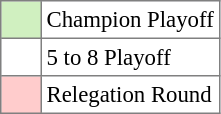<table bgcolor="#f7f8ff" cellpadding="3" cellspacing="0" border="1" style="font-size: 95%; border: gray solid 1px; border-collapse: collapse;text-align:center;">
<tr>
<td style="background: #D0F0C0;" width="20"></td>
<td bgcolor="#ffffff" align="left">Champion Playoff</td>
</tr>
<tr>
<td style="background: #FFFFFF;" width="20"></td>
<td bgcolor="#ffffff" align="left">5 to 8 Playoff</td>
</tr>
<tr>
<td style="background: #FFCCCC;" width="20"></td>
<td bgcolor="#ffffff" align="left">Relegation Round</td>
</tr>
</table>
